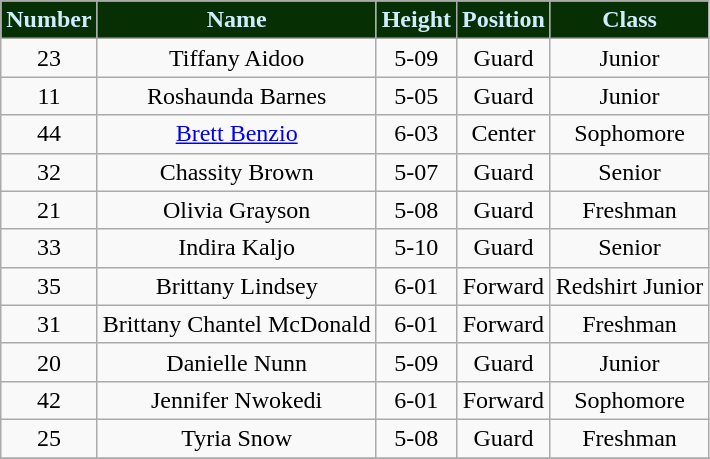<table class="wikitable sortable" style="text-align:center;">
<tr>
<th style="background:#063003;color:#CCEEFF;">Number</th>
<th style="background:#063003;color:#CCEEFF;">Name</th>
<th style="background:#063003;color:#CCEEFF;">Height</th>
<th style="background:#063003;color:#CCEEFF;">Position</th>
<th style="background:#063003;color:#CCEEFF;">Class</th>
</tr>
<tr>
<td>23</td>
<td>Tiffany Aidoo</td>
<td>5-<span>0</span>9</td>
<td>Guard</td>
<td>Junior</td>
</tr>
<tr>
<td>11</td>
<td>Roshaunda Barnes</td>
<td>5-<span>0</span>5</td>
<td>Guard</td>
<td>Junior</td>
</tr>
<tr>
<td>44</td>
<td><a href='#'>Brett Benzio</a></td>
<td>6-<span>0</span>3</td>
<td>Center</td>
<td>Sophomore</td>
</tr>
<tr>
<td>32</td>
<td>Chassity Brown</td>
<td>5-<span>0</span>7</td>
<td>Guard</td>
<td>Senior</td>
</tr>
<tr>
<td>21</td>
<td>Olivia Grayson</td>
<td>5-<span>0</span>8</td>
<td>Guard</td>
<td>Freshman</td>
</tr>
<tr>
<td>33</td>
<td>Indira Kaljo</td>
<td>5-10</td>
<td>Guard</td>
<td>Senior</td>
</tr>
<tr>
<td>35</td>
<td>Brittany Lindsey</td>
<td>6-<span>0</span>1</td>
<td>Forward</td>
<td>Redshirt Junior</td>
</tr>
<tr>
<td>31</td>
<td>Brittany Chantel McDonald</td>
<td>6-<span>0</span>1</td>
<td>Forward</td>
<td>Freshman</td>
</tr>
<tr>
<td>20</td>
<td>Danielle Nunn</td>
<td>5-<span>0</span>9</td>
<td>Guard</td>
<td>Junior</td>
</tr>
<tr>
<td>42</td>
<td>Jennifer Nwokedi</td>
<td>6-<span>0</span>1</td>
<td>Forward</td>
<td>Sophomore</td>
</tr>
<tr>
<td>25</td>
<td>Tyria Snow</td>
<td>5-<span>0</span>8</td>
<td>Guard</td>
<td>Freshman</td>
</tr>
<tr>
</tr>
</table>
